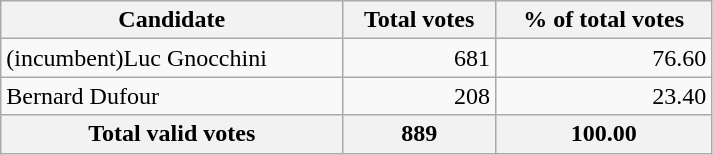<table class="wikitable" width="475">
<tr>
<th align="left">Candidate</th>
<th align="right">Total votes</th>
<th align="right">% of total votes</th>
</tr>
<tr>
<td align="left">(incumbent)Luc Gnocchini</td>
<td align="right">681</td>
<td align="right">76.60</td>
</tr>
<tr>
<td align="left">Bernard Dufour</td>
<td align="right">208</td>
<td align="right">23.40</td>
</tr>
<tr bgcolor="#EEEEEE">
<th align="left">Total valid votes</th>
<th align="right"><strong>889</strong></th>
<th align="right"><strong>100.00</strong></th>
</tr>
</table>
